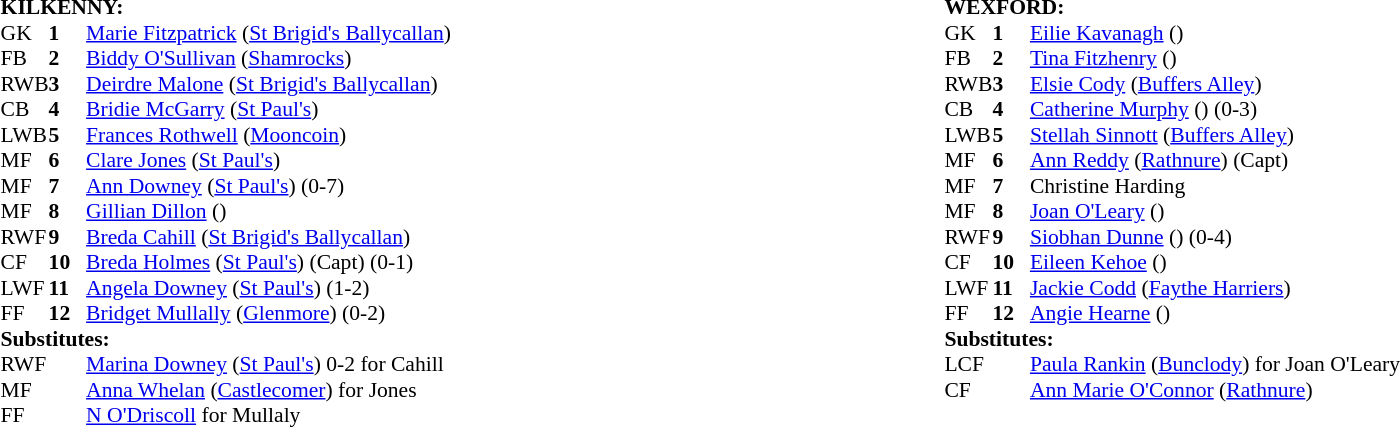<table width="100%">
<tr>
<td valign="top" width="50%"><br><table style="font-size: 90%" cellspacing="0" cellpadding="0" align=center>
<tr>
<td colspan="4"><strong>KILKENNY:</strong></td>
</tr>
<tr>
<th width="25"></th>
<th width="25"></th>
</tr>
<tr>
<td>GK</td>
<td><strong>1</strong></td>
<td><a href='#'>Marie Fitzpatrick</a> (<a href='#'>St Brigid's Ballycallan</a>)</td>
</tr>
<tr>
<td>FB</td>
<td><strong>2</strong></td>
<td><a href='#'>Biddy O'Sullivan</a> (<a href='#'>Shamrocks</a>)</td>
</tr>
<tr>
<td>RWB</td>
<td><strong>3</strong></td>
<td><a href='#'>Deirdre Malone</a> (<a href='#'>St Brigid's Ballycallan</a>)</td>
</tr>
<tr>
<td>CB</td>
<td><strong>4</strong></td>
<td><a href='#'>Bridie McGarry</a> (<a href='#'>St Paul's</a>)</td>
</tr>
<tr>
<td>LWB</td>
<td><strong>5</strong></td>
<td><a href='#'>Frances Rothwell</a> (<a href='#'>Mooncoin</a>)</td>
</tr>
<tr>
<td>MF</td>
<td><strong>6</strong></td>
<td><a href='#'>Clare Jones</a> (<a href='#'>St Paul's</a>) </td>
</tr>
<tr>
<td>MF</td>
<td><strong>7</strong></td>
<td><a href='#'>Ann Downey</a> (<a href='#'>St Paul's</a>) (0-7)</td>
</tr>
<tr>
<td>MF</td>
<td><strong>8</strong></td>
<td><a href='#'>Gillian Dillon</a> ()</td>
</tr>
<tr>
<td>RWF</td>
<td><strong>9</strong></td>
<td><a href='#'>Breda Cahill</a> (<a href='#'>St Brigid's Ballycallan</a>)  </td>
</tr>
<tr>
<td>CF</td>
<td><strong>10</strong></td>
<td><a href='#'>Breda Holmes</a> (<a href='#'>St Paul's</a>) (Capt) (0-1)</td>
</tr>
<tr>
<td>LWF</td>
<td><strong>11</strong></td>
<td><a href='#'>Angela Downey</a> (<a href='#'>St Paul's</a>) (1-2)</td>
</tr>
<tr>
<td>FF</td>
<td><strong>12</strong></td>
<td><a href='#'>Bridget Mullally</a> (<a href='#'>Glenmore</a>) (0-2) </td>
</tr>
<tr>
<td colspan=4><strong>Substitutes:</strong></td>
</tr>
<tr>
<td>RWF</td>
<td></td>
<td><a href='#'>Marina Downey</a> (<a href='#'>St Paul's</a>) 0-2 for Cahill </td>
</tr>
<tr>
<td>MF</td>
<td></td>
<td><a href='#'>Anna Whelan</a> (<a href='#'>Castlecomer</a>)  for Jones </td>
</tr>
<tr>
<td>FF</td>
<td></td>
<td><a href='#'>N O'Driscoll</a> for Mullaly </td>
</tr>
<tr>
</tr>
</table>
</td>
<td valign="top" width="50%"><br><table style="font-size: 90%" cellspacing="0" cellpadding="0" align=center>
<tr>
<td colspan="4"><strong>WEXFORD:</strong></td>
</tr>
<tr>
<th width="25"></th>
<th width="25"></th>
</tr>
<tr>
<td>GK</td>
<td><strong>1</strong></td>
<td><a href='#'>Eilie Kavanagh</a> ()</td>
</tr>
<tr>
<td>FB</td>
<td><strong>2</strong></td>
<td><a href='#'>Tina Fitzhenry</a> ()</td>
</tr>
<tr>
<td>RWB</td>
<td><strong>3</strong></td>
<td><a href='#'>Elsie Cody</a> (<a href='#'>Buffers Alley</a>)</td>
</tr>
<tr>
<td>CB</td>
<td><strong>4</strong></td>
<td><a href='#'>Catherine Murphy</a> () (0-3)</td>
</tr>
<tr>
<td>LWB</td>
<td><strong>5</strong></td>
<td><a href='#'>Stellah Sinnott</a> (<a href='#'>Buffers Alley</a>)</td>
</tr>
<tr>
<td>MF</td>
<td><strong>6</strong></td>
<td><a href='#'>Ann Reddy</a> (<a href='#'>Rathnure</a>) (Capt)</td>
</tr>
<tr>
<td>MF</td>
<td><strong>7</strong></td>
<td>Christine Harding</td>
</tr>
<tr>
<td>MF</td>
<td><strong>8</strong></td>
<td><a href='#'>Joan O'Leary</a> () </td>
</tr>
<tr>
<td>RWF</td>
<td><strong>9</strong></td>
<td><a href='#'>Siobhan Dunne</a> () (0-4)</td>
</tr>
<tr>
<td>CF</td>
<td><strong>10</strong></td>
<td><a href='#'>Eileen Kehoe</a> ()</td>
</tr>
<tr>
<td>LWF</td>
<td><strong>11</strong></td>
<td><a href='#'>Jackie Codd</a> (<a href='#'>Faythe Harriers</a>)</td>
</tr>
<tr>
<td>FF</td>
<td><strong>12</strong></td>
<td><a href='#'>Angie Hearne</a> ()</td>
</tr>
<tr>
<td colspan=4><strong>Substitutes:</strong></td>
</tr>
<tr>
<td>LCF</td>
<td></td>
<td><a href='#'>Paula Rankin</a> (<a href='#'>Bunclody</a>) for Joan O'Leary </td>
</tr>
<tr>
<td>CF</td>
<td></td>
<td><a href='#'>Ann Marie O'Connor</a> (<a href='#'>Rathnure</a>) </td>
</tr>
<tr>
</tr>
</table>
</td>
</tr>
</table>
